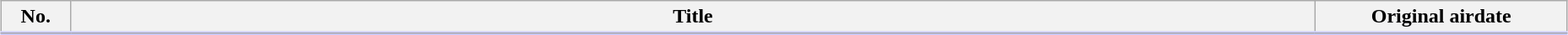<table class="wikitable" style="width:98%; margin:auto; background:#FFF;">
<tr style="border-bottom: 3px solid #CCF;">
<th style="width:3em;">No.</th>
<th>Title</th>
<th style="width:12em;">Original airdate</th>
</tr>
<tr>
</tr>
</table>
